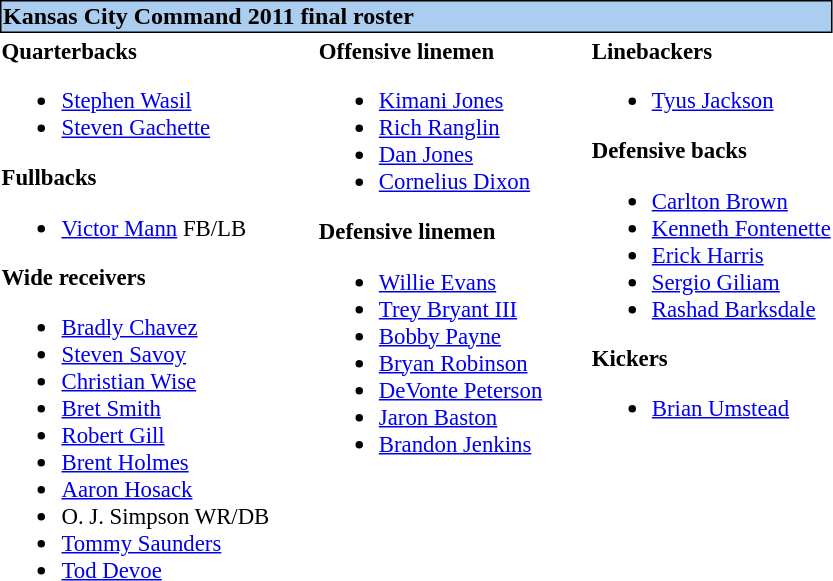<table class="toccolours" style="text-align: left;">
<tr>
<th colspan="7" style="background-color:#ABCDEF; border: 1px solid black;">Kansas City Command 2011 final roster</th>
</tr>
<tr>
<td style="font-size: 95%;" valign="top"><strong>Quarterbacks</strong><br><ul><li> <a href='#'>Stephen Wasil</a></li><li> <a href='#'>Steven Gachette</a></li></ul><strong>Fullbacks</strong><ul><li> <a href='#'>Victor Mann</a> FB/LB</li></ul><strong>Wide receivers</strong><ul><li> <a href='#'>Bradly Chavez</a></li><li> <a href='#'>Steven Savoy</a></li><li> <a href='#'>Christian Wise</a></li><li> <a href='#'>Bret Smith</a></li><li> <a href='#'>Robert Gill</a></li><li> <a href='#'>Brent Holmes</a></li><li> <a href='#'>Aaron Hosack</a></li><li> O. J. Simpson WR/DB</li><li> <a href='#'>Tommy Saunders</a></li><li> <a href='#'>Tod Devoe</a></li></ul></td>
<td style="width: 25px;"></td>
<td style="font-size: 95%;" valign="top"><strong>Offensive linemen</strong><br><ul><li> <a href='#'>Kimani Jones</a></li><li> <a href='#'>Rich Ranglin</a></li><li> <a href='#'>Dan Jones</a></li><li> <a href='#'>Cornelius Dixon</a></li></ul><strong>Defensive linemen</strong><ul><li> <a href='#'>Willie Evans</a></li><li> <a href='#'>Trey Bryant III</a></li><li> <a href='#'>Bobby Payne</a></li><li> <a href='#'>Bryan Robinson</a></li><li> <a href='#'>DeVonte Peterson</a></li><li> <a href='#'>Jaron Baston</a></li><li> <a href='#'>Brandon Jenkins</a></li></ul></td>
<td style="width: 25px;"></td>
<td style="font-size: 95%;" valign="top"><strong>Linebackers</strong><br><ul><li> <a href='#'>Tyus Jackson</a></li></ul><strong>Defensive backs</strong><ul><li> <a href='#'>Carlton Brown</a></li><li> <a href='#'>Kenneth Fontenette</a></li><li> <a href='#'>Erick Harris</a></li><li> <a href='#'>Sergio Giliam</a></li><li> <a href='#'>Rashad Barksdale</a></li></ul><strong>Kickers</strong><ul><li> <a href='#'>Brian Umstead</a></li></ul></td>
</tr>
<tr>
</tr>
</table>
